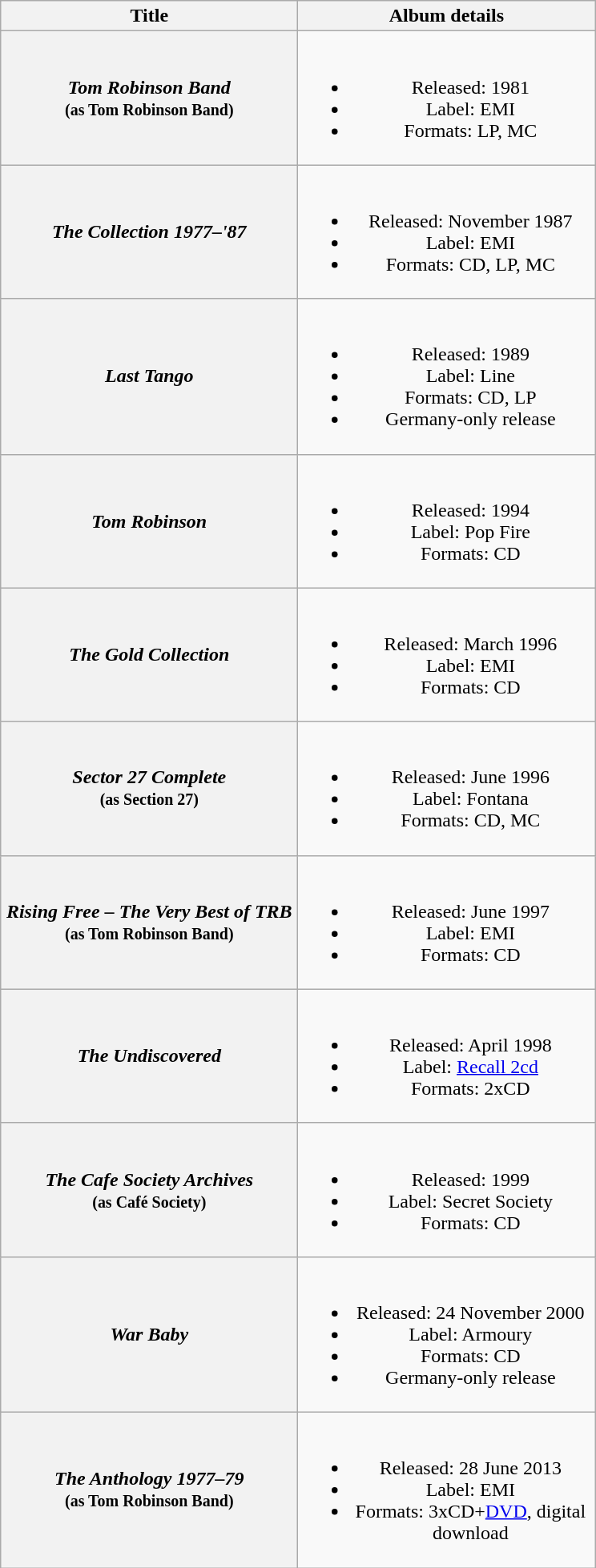<table class="wikitable plainrowheaders" style="text-align:center;">
<tr>
<th scope="col" style="width:15em;">Title</th>
<th scope="col" style="width:15em;">Album details</th>
</tr>
<tr>
<th scope="row"><em>Tom Robinson Band</em><br><small>(as Tom Robinson Band)</small></th>
<td><br><ul><li>Released: 1981</li><li>Label: EMI</li><li>Formats: LP, MC</li></ul></td>
</tr>
<tr>
<th scope="row"><em>The Collection 1977–'87</em></th>
<td><br><ul><li>Released: November 1987</li><li>Label: EMI</li><li>Formats: CD, LP, MC</li></ul></td>
</tr>
<tr>
<th scope="row"><em>Last Tango</em></th>
<td><br><ul><li>Released: 1989</li><li>Label: Line</li><li>Formats: CD, LP</li><li>Germany-only release</li></ul></td>
</tr>
<tr>
<th scope="row"><em>Tom Robinson</em></th>
<td><br><ul><li>Released: 1994</li><li>Label: Pop Fire</li><li>Formats: CD</li></ul></td>
</tr>
<tr>
<th scope="row"><em>The Gold Collection</em></th>
<td><br><ul><li>Released: March 1996</li><li>Label: EMI</li><li>Formats: CD</li></ul></td>
</tr>
<tr>
<th scope="row"><em>Sector 27 Complete</em><br><small>(as Section 27)</small></th>
<td><br><ul><li>Released: June 1996</li><li>Label: Fontana</li><li>Formats: CD, MC</li></ul></td>
</tr>
<tr>
<th scope="row"><em>Rising Free – The Very Best of TRB</em><br><small>(as Tom Robinson Band)</small></th>
<td><br><ul><li>Released: June 1997</li><li>Label: EMI</li><li>Formats: CD</li></ul></td>
</tr>
<tr>
<th scope="row"><em>The Undiscovered</em></th>
<td><br><ul><li>Released: April 1998</li><li>Label: <a href='#'>Recall 2cd</a></li><li>Formats: 2xCD</li></ul></td>
</tr>
<tr>
<th scope="row"><em>The Cafe Society Archives</em><br><small>(as Café Society)</small></th>
<td><br><ul><li>Released: 1999</li><li>Label: Secret Society</li><li>Formats: CD</li></ul></td>
</tr>
<tr>
<th scope="row"><em>War Baby</em></th>
<td><br><ul><li>Released: 24 November 2000</li><li>Label: Armoury</li><li>Formats: CD</li><li>Germany-only release</li></ul></td>
</tr>
<tr>
<th scope="row"><em>The Anthology 1977–79</em><br><small>(as Tom Robinson Band)</small></th>
<td><br><ul><li>Released: 28 June 2013</li><li>Label: EMI</li><li>Formats: 3xCD+<a href='#'>DVD</a>, digital download</li></ul></td>
</tr>
</table>
